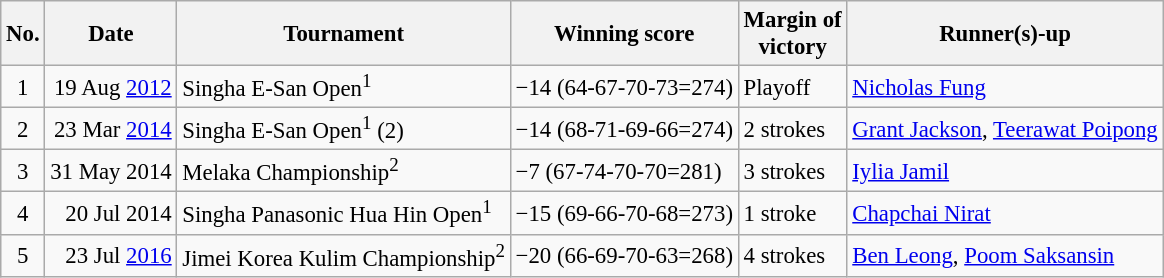<table class="wikitable" style="font-size:95%;">
<tr>
<th>No.</th>
<th>Date</th>
<th>Tournament</th>
<th>Winning score</th>
<th>Margin of<br>victory</th>
<th>Runner(s)-up</th>
</tr>
<tr>
<td align=center>1</td>
<td align=right>19 Aug <a href='#'>2012</a></td>
<td>Singha E-San Open<sup>1</sup></td>
<td>−14 (64-67-70-73=274)</td>
<td>Playoff</td>
<td> <a href='#'>Nicholas Fung</a></td>
</tr>
<tr>
<td align=center>2</td>
<td align=right>23 Mar <a href='#'>2014</a></td>
<td>Singha E-San Open<sup>1</sup> (2)</td>
<td>−14 (68-71-69-66=274)</td>
<td>2 strokes</td>
<td> <a href='#'>Grant Jackson</a>,  <a href='#'>Teerawat Poipong</a></td>
</tr>
<tr>
<td align=center>3</td>
<td align=right>31 May 2014</td>
<td>Melaka Championship<sup>2</sup></td>
<td>−7 (67-74-70-70=281)</td>
<td>3 strokes</td>
<td> <a href='#'>Iylia Jamil</a></td>
</tr>
<tr>
<td align=center>4</td>
<td align=right>20 Jul 2014</td>
<td>Singha Panasonic Hua Hin Open<sup>1</sup></td>
<td>−15 (69-66-70-68=273)</td>
<td>1 stroke</td>
<td> <a href='#'>Chapchai Nirat</a></td>
</tr>
<tr>
<td align=center>5</td>
<td align=right>23 Jul <a href='#'>2016</a></td>
<td>Jimei Korea Kulim Championship<sup>2</sup></td>
<td>−20 (66-69-70-63=268)</td>
<td>4 strokes</td>
<td> <a href='#'>Ben Leong</a>,  <a href='#'>Poom Saksansin</a></td>
</tr>
</table>
